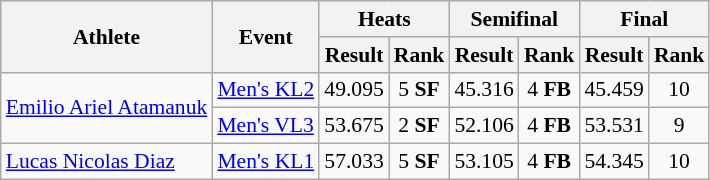<table class=wikitable style="font-size:90%">
<tr>
<th rowspan="2">Athlete</th>
<th rowspan="2">Event</th>
<th colspan="2">Heats</th>
<th colspan="2">Semifinal</th>
<th colspan="2">Final</th>
</tr>
<tr>
<th>Result</th>
<th>Rank</th>
<th>Result</th>
<th>Rank</th>
<th>Result</th>
<th>Rank</th>
</tr>
<tr align=center>
<td align=left rowspan=2><a href='#'>Emilio Ariel Atamanuk</a></td>
<td align=left><a href='#'>Men's KL2</a></td>
<td>49.095</td>
<td>5 <strong>SF</strong></td>
<td>45.316</td>
<td>4 <strong>FB</strong></td>
<td>45.459</td>
<td>10</td>
</tr>
<tr align=center>
<td align=left><a href='#'>Men's VL3</a></td>
<td>53.675</td>
<td>2 <strong>SF</strong></td>
<td>52.106</td>
<td>4 <strong>FB</strong></td>
<td>53.531</td>
<td>9</td>
</tr>
<tr align=center>
<td align=left><a href='#'>Lucas Nicolas Diaz</a></td>
<td align=left><a href='#'>Men's KL1</a></td>
<td>57.033</td>
<td>5 <strong>SF</strong></td>
<td>53.105</td>
<td>4 <strong>FB</strong></td>
<td>54.345</td>
<td>10</td>
</tr>
</table>
